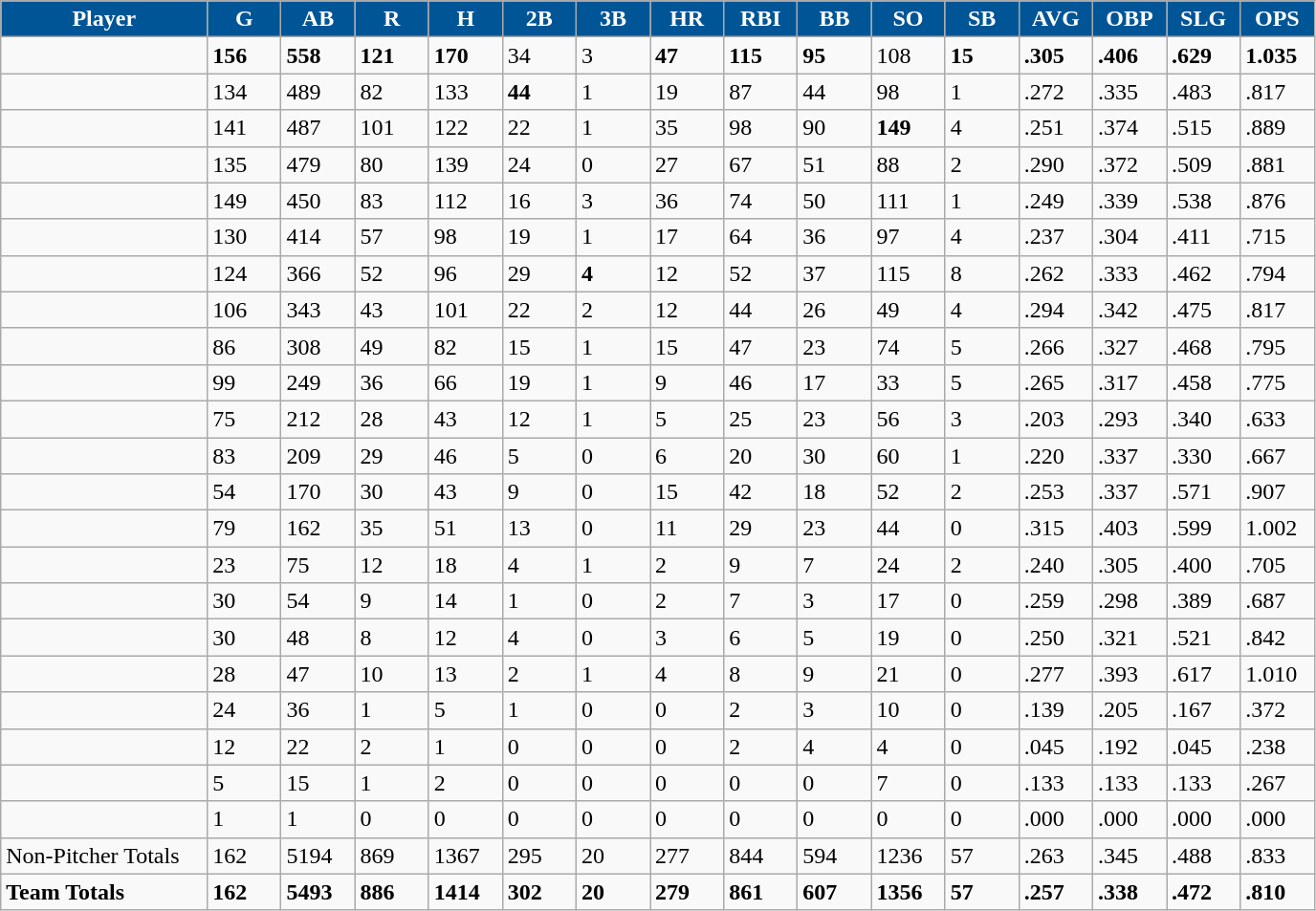<table class="wikitable sortable">
<tr>
<th style="background:#005596; color:#FFF; width:14%;">Player</th>
<th style="background:#005596; color:#FFF; width:5%;">G</th>
<th style="background:#005596; color:#FFF; width:5%;">AB</th>
<th style="background:#005596; color:#FFF; width:5%;">R</th>
<th style="background:#005596; color:#FFF; width:5%;">H</th>
<th style="background:#005596; color:#FFF; width:5%;">2B</th>
<th style="background:#005596; color:#FFF; width:5%;">3B</th>
<th style="background:#005596; color:#FFF; width:5%;">HR</th>
<th style="background:#005596; color:#FFF; width:5%;">RBI</th>
<th style="background:#005596; color:#FFF; width:5%;">BB</th>
<th style="background:#005596; color:#FFF; width:5%;">SO</th>
<th style="background:#005596; color:#FFF; width:5%;">SB</th>
<th style="background:#005596; color:#FFF; width:5%;">AVG</th>
<th style="background:#005596; color:#FFF; width:5%;">OBP</th>
<th style="background:#005596; color:#FFF; width:5%;">SLG</th>
<th style="background:#005596; color:#FFF; width:5%;">OPS</th>
</tr>
<tr>
<td></td>
<td><strong>156</strong></td>
<td><strong>558</strong></td>
<td><strong>121</strong></td>
<td><strong>170</strong></td>
<td>34</td>
<td>3</td>
<td><strong>47</strong></td>
<td><strong>115</strong></td>
<td><strong>95</strong></td>
<td>108</td>
<td><strong>15</strong></td>
<td><strong>.305</strong></td>
<td><strong>.406</strong></td>
<td><strong>.629</strong></td>
<td><strong>1.035</strong></td>
</tr>
<tr>
<td></td>
<td>134</td>
<td>489</td>
<td>82</td>
<td>133</td>
<td><strong>44</strong></td>
<td>1</td>
<td>19</td>
<td>87</td>
<td>44</td>
<td>98</td>
<td>1</td>
<td>.272</td>
<td>.335</td>
<td>.483</td>
<td>.817</td>
</tr>
<tr>
<td></td>
<td>141</td>
<td>487</td>
<td>101</td>
<td>122</td>
<td>22</td>
<td>1</td>
<td>35</td>
<td>98</td>
<td>90</td>
<td><strong>149</strong></td>
<td>4</td>
<td>.251</td>
<td>.374</td>
<td>.515</td>
<td>.889</td>
</tr>
<tr>
<td></td>
<td>135</td>
<td>479</td>
<td>80</td>
<td>139</td>
<td>24</td>
<td>0</td>
<td>27</td>
<td>67</td>
<td>51</td>
<td>88</td>
<td>2</td>
<td>.290</td>
<td>.372</td>
<td>.509</td>
<td>.881</td>
</tr>
<tr>
<td></td>
<td>149</td>
<td>450</td>
<td>83</td>
<td>112</td>
<td>16</td>
<td>3</td>
<td>36</td>
<td>74</td>
<td>50</td>
<td>111</td>
<td>1</td>
<td>.249</td>
<td>.339</td>
<td>.538</td>
<td>.876</td>
</tr>
<tr>
<td></td>
<td>130</td>
<td>414</td>
<td>57</td>
<td>98</td>
<td>19</td>
<td>1</td>
<td>17</td>
<td>64</td>
<td>36</td>
<td>97</td>
<td>4</td>
<td>.237</td>
<td>.304</td>
<td>.411</td>
<td>.715</td>
</tr>
<tr>
<td></td>
<td>124</td>
<td>366</td>
<td>52</td>
<td>96</td>
<td>29</td>
<td><strong>4</strong></td>
<td>12</td>
<td>52</td>
<td>37</td>
<td>115</td>
<td>8</td>
<td>.262</td>
<td>.333</td>
<td>.462</td>
<td>.794</td>
</tr>
<tr>
<td></td>
<td>106</td>
<td>343</td>
<td>43</td>
<td>101</td>
<td>22</td>
<td>2</td>
<td>12</td>
<td>44</td>
<td>26</td>
<td>49</td>
<td>4</td>
<td>.294</td>
<td>.342</td>
<td>.475</td>
<td>.817</td>
</tr>
<tr>
<td></td>
<td>86</td>
<td>308</td>
<td>49</td>
<td>82</td>
<td>15</td>
<td>1</td>
<td>15</td>
<td>47</td>
<td>23</td>
<td>74</td>
<td>5</td>
<td>.266</td>
<td>.327</td>
<td>.468</td>
<td>.795</td>
</tr>
<tr>
<td></td>
<td>99</td>
<td>249</td>
<td>36</td>
<td>66</td>
<td>19</td>
<td>1</td>
<td>9</td>
<td>46</td>
<td>17</td>
<td>33</td>
<td>5</td>
<td>.265</td>
<td>.317</td>
<td>.458</td>
<td>.775</td>
</tr>
<tr>
<td></td>
<td>75</td>
<td>212</td>
<td>28</td>
<td>43</td>
<td>12</td>
<td>1</td>
<td>5</td>
<td>25</td>
<td>23</td>
<td>56</td>
<td>3</td>
<td>.203</td>
<td>.293</td>
<td>.340</td>
<td>.633</td>
</tr>
<tr>
<td></td>
<td>83</td>
<td>209</td>
<td>29</td>
<td>46</td>
<td>5</td>
<td>0</td>
<td>6</td>
<td>20</td>
<td>30</td>
<td>60</td>
<td>1</td>
<td>.220</td>
<td>.337</td>
<td>.330</td>
<td>.667</td>
</tr>
<tr>
<td></td>
<td>54</td>
<td>170</td>
<td>30</td>
<td>43</td>
<td>9</td>
<td>0</td>
<td>15</td>
<td>42</td>
<td>18</td>
<td>52</td>
<td>2</td>
<td>.253</td>
<td>.337</td>
<td>.571</td>
<td>.907</td>
</tr>
<tr>
<td></td>
<td>79</td>
<td>162</td>
<td>35</td>
<td>51</td>
<td>13</td>
<td>0</td>
<td>11</td>
<td>29</td>
<td>23</td>
<td>44</td>
<td>0</td>
<td>.315</td>
<td>.403</td>
<td>.599</td>
<td>1.002</td>
</tr>
<tr>
<td></td>
<td>23</td>
<td>75</td>
<td>12</td>
<td>18</td>
<td>4</td>
<td>1</td>
<td>2</td>
<td>9</td>
<td>7</td>
<td>24</td>
<td>2</td>
<td>.240</td>
<td>.305</td>
<td>.400</td>
<td>.705</td>
</tr>
<tr>
<td></td>
<td>30</td>
<td>54</td>
<td>9</td>
<td>14</td>
<td>1</td>
<td>0</td>
<td>2</td>
<td>7</td>
<td>3</td>
<td>17</td>
<td>0</td>
<td>.259</td>
<td>.298</td>
<td>.389</td>
<td>.687</td>
</tr>
<tr>
<td></td>
<td>30</td>
<td>48</td>
<td>8</td>
<td>12</td>
<td>4</td>
<td>0</td>
<td>3</td>
<td>6</td>
<td>5</td>
<td>19</td>
<td>0</td>
<td>.250</td>
<td>.321</td>
<td>.521</td>
<td>.842</td>
</tr>
<tr>
<td></td>
<td>28</td>
<td>47</td>
<td>10</td>
<td>13</td>
<td>2</td>
<td>1</td>
<td>4</td>
<td>8</td>
<td>9</td>
<td>21</td>
<td>0</td>
<td>.277</td>
<td>.393</td>
<td>.617</td>
<td>1.010</td>
</tr>
<tr>
<td></td>
<td>24</td>
<td>36</td>
<td>1</td>
<td>5</td>
<td>1</td>
<td>0</td>
<td>0</td>
<td>2</td>
<td>3</td>
<td>10</td>
<td>0</td>
<td>.139</td>
<td>.205</td>
<td>.167</td>
<td>.372</td>
</tr>
<tr>
<td></td>
<td>12</td>
<td>22</td>
<td>2</td>
<td>1</td>
<td>0</td>
<td>0</td>
<td>0</td>
<td>2</td>
<td>4</td>
<td>4</td>
<td>0</td>
<td>.045</td>
<td>.192</td>
<td>.045</td>
<td>.238</td>
</tr>
<tr>
<td></td>
<td>5</td>
<td>15</td>
<td>1</td>
<td>2</td>
<td>0</td>
<td>0</td>
<td>0</td>
<td>0</td>
<td>0</td>
<td>7</td>
<td>0</td>
<td>.133</td>
<td>.133</td>
<td>.133</td>
<td>.267</td>
</tr>
<tr>
<td></td>
<td>1</td>
<td>1</td>
<td>0</td>
<td>0</td>
<td>0</td>
<td>0</td>
<td>0</td>
<td>0</td>
<td>0</td>
<td>0</td>
<td>0</td>
<td>.000</td>
<td>.000</td>
<td>.000</td>
<td>.000</td>
</tr>
<tr>
<td>Non-Pitcher Totals</td>
<td>162</td>
<td>5194</td>
<td>869</td>
<td>1367</td>
<td>295</td>
<td>20</td>
<td>277</td>
<td>844</td>
<td>594</td>
<td>1236</td>
<td>57</td>
<td>.263</td>
<td>.345</td>
<td>.488</td>
<td>.833</td>
</tr>
<tr>
<td><strong>Team Totals</strong></td>
<td><strong>162</strong></td>
<td><strong>5493</strong></td>
<td><strong>886</strong></td>
<td><strong>1414</strong></td>
<td><strong>302</strong></td>
<td><strong>20</strong></td>
<td><strong>279</strong></td>
<td><strong>861</strong></td>
<td><strong>607</strong></td>
<td><strong>1356</strong></td>
<td><strong>57</strong></td>
<td><strong>.257</strong></td>
<td><strong>.338</strong></td>
<td><strong>.472</strong></td>
<td><strong>.810</strong></td>
</tr>
</table>
